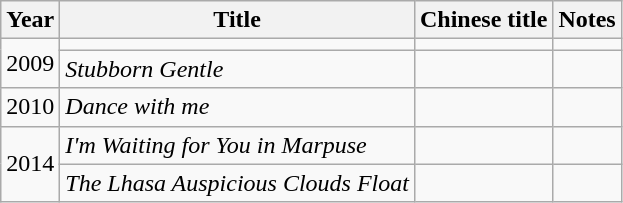<table class="wikitable">
<tr>
<th>Year</th>
<th>Title</th>
<th>Chinese title</th>
<th>Notes</th>
</tr>
<tr>
<td rowspan="2">2009</td>
<td></td>
<td></td>
<td></td>
</tr>
<tr>
<td><em>Stubborn Gentle</em></td>
<td></td>
<td></td>
</tr>
<tr>
<td>2010</td>
<td><em>Dance with me</em></td>
<td></td>
<td></td>
</tr>
<tr>
<td rowspan="2">2014</td>
<td><em>I'm Waiting for You in Marpuse</em></td>
<td></td>
<td></td>
</tr>
<tr>
<td><em>The Lhasa Auspicious Clouds Float</em></td>
<td></td>
<td></td>
</tr>
</table>
